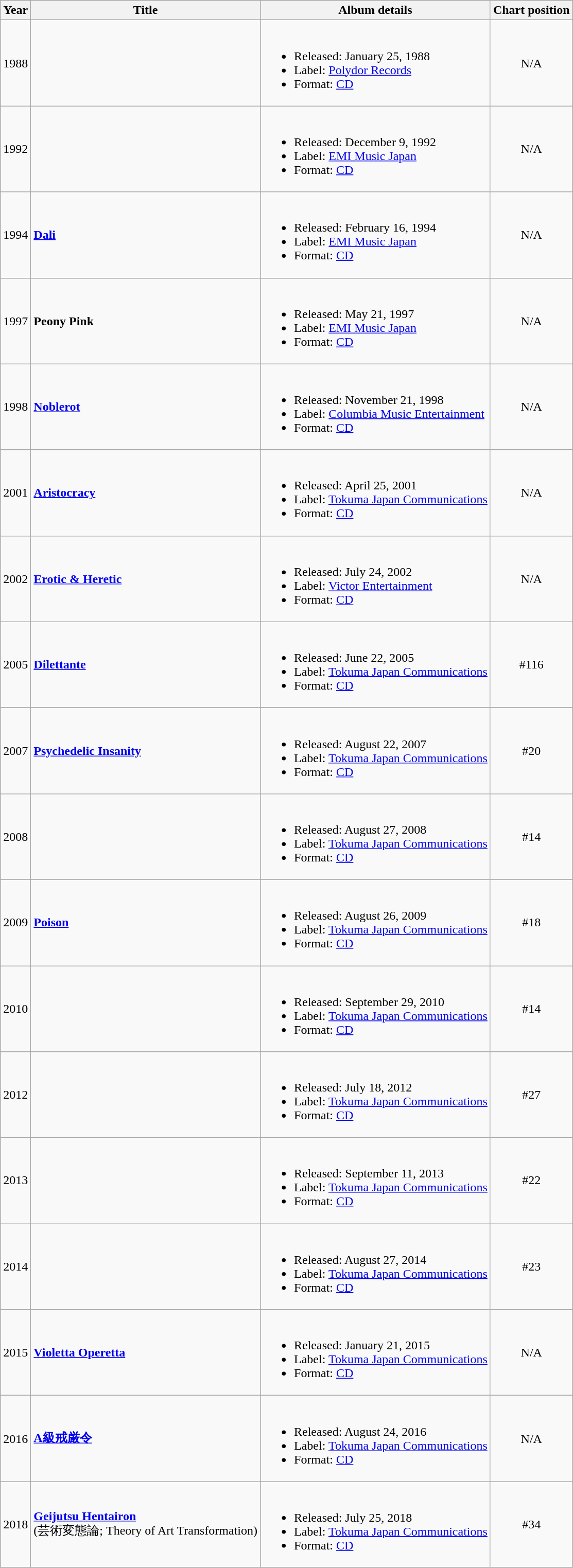<table class="wikitable">
<tr>
<th>Year</th>
<th>Title</th>
<th>Album details</th>
<th>Chart position</th>
</tr>
<tr>
<td>1988</td>
<td align="left"></td>
<td><br><ul><li>Released: January 25, 1988</li><li>Label: <a href='#'>Polydor Records</a></li><li>Format: <a href='#'>CD</a></li></ul></td>
<td align="center">N/A</td>
</tr>
<tr>
<td>1992</td>
<td align="left"></td>
<td><br><ul><li>Released: December 9, 1992</li><li>Label: <a href='#'>EMI Music Japan</a></li><li>Format: <a href='#'>CD</a></li></ul></td>
<td align="center">N/A</td>
</tr>
<tr>
<td>1994</td>
<td align="left"><strong><a href='#'>Dali</a></strong></td>
<td><br><ul><li>Released: February 16, 1994</li><li>Label: <a href='#'>EMI Music Japan</a></li><li>Format: <a href='#'>CD</a></li></ul></td>
<td align="center">N/A</td>
</tr>
<tr>
<td>1997</td>
<td align="left"><strong>Peony Pink</strong></td>
<td><br><ul><li>Released: May 21, 1997</li><li>Label: <a href='#'>EMI Music Japan</a></li><li>Format: <a href='#'>CD</a></li></ul></td>
<td align="center">N/A</td>
</tr>
<tr>
<td>1998</td>
<td><strong><a href='#'>Noblerot</a></strong></td>
<td><br><ul><li>Released: November 21, 1998</li><li>Label: <a href='#'>Columbia Music Entertainment</a></li><li>Format: <a href='#'>CD</a></li></ul></td>
<td align="center">N/A</td>
</tr>
<tr>
<td>2001</td>
<td align="left"><strong><a href='#'>Aristocracy</a></strong></td>
<td><br><ul><li>Released: April 25, 2001</li><li>Label: <a href='#'>Tokuma Japan Communications</a></li><li>Format: <a href='#'>CD</a></li></ul></td>
<td align="center">N/A</td>
</tr>
<tr>
<td>2002</td>
<td align="left"><strong><a href='#'>Erotic & Heretic</a></strong></td>
<td><br><ul><li>Released: July 24, 2002</li><li>Label: <a href='#'>Victor Entertainment</a></li><li>Format: <a href='#'>CD</a></li></ul></td>
<td align="center">N/A</td>
</tr>
<tr>
<td>2005</td>
<td align="left"><strong><a href='#'>Dilettante</a></strong></td>
<td><br><ul><li>Released: June 22, 2005</li><li>Label: <a href='#'>Tokuma Japan Communications</a></li><li>Format: <a href='#'>CD</a></li></ul></td>
<td align="center">#116</td>
</tr>
<tr>
<td>2007</td>
<td align="left"><strong><a href='#'>Psychedelic Insanity</a></strong></td>
<td><br><ul><li>Released: August 22, 2007</li><li>Label: <a href='#'>Tokuma Japan Communications</a></li><li>Format: <a href='#'>CD</a></li></ul></td>
<td align="center">#20</td>
</tr>
<tr>
<td>2008</td>
<td align="left"></td>
<td><br><ul><li>Released: August 27, 2008</li><li>Label: <a href='#'>Tokuma Japan Communications</a></li><li>Format: <a href='#'>CD</a></li></ul></td>
<td align="center">#14</td>
</tr>
<tr>
<td>2009</td>
<td align="left"><strong><a href='#'>Poison</a></strong></td>
<td><br><ul><li>Released: August 26, 2009</li><li>Label: <a href='#'>Tokuma Japan Communications</a></li><li>Format: <a href='#'>CD</a></li></ul></td>
<td align="center">#18</td>
</tr>
<tr>
<td>2010</td>
<td align="left"></td>
<td><br><ul><li>Released: September 29, 2010</li><li>Label: <a href='#'>Tokuma Japan Communications</a></li><li>Format: <a href='#'>CD</a></li></ul></td>
<td align="center">#14</td>
</tr>
<tr>
<td>2012</td>
<td align="left"></td>
<td><br><ul><li>Released: July 18, 2012</li><li>Label: <a href='#'>Tokuma Japan Communications</a></li><li>Format: <a href='#'>CD</a></li></ul></td>
<td align="center">#27</td>
</tr>
<tr>
<td>2013</td>
<td align="left"></td>
<td><br><ul><li>Released: September 11, 2013</li><li>Label: <a href='#'>Tokuma Japan Communications</a></li><li>Format: <a href='#'>CD</a></li></ul></td>
<td align="center">#22</td>
</tr>
<tr>
<td>2014</td>
<td align="left"></td>
<td><br><ul><li>Released: August 27, 2014</li><li>Label: <a href='#'>Tokuma Japan Communications</a></li><li>Format: <a href='#'>CD</a></li></ul></td>
<td align="center">#23</td>
</tr>
<tr>
<td>2015</td>
<td align="left"><strong><a href='#'>Violetta Operetta</a></strong></td>
<td><br><ul><li>Released: January 21, 2015</li><li>Label: <a href='#'>Tokuma Japan Communications</a></li><li>Format: <a href='#'>CD</a></li></ul></td>
<td align="center">N/A</td>
</tr>
<tr>
<td>2016</td>
<td align="left"><strong><a href='#'>A級戒厳令</a></strong></td>
<td><br><ul><li>Released: August 24, 2016</li><li>Label: <a href='#'>Tokuma Japan Communications</a></li><li>Format: <a href='#'>CD</a></li></ul></td>
<td align="center">N/A</td>
</tr>
<tr>
<td>2018</td>
<td align="left"><strong><a href='#'>Geijutsu Hentairon</a></strong><br>(芸術変態論; Theory of Art Transformation)</td>
<td><br><ul><li>Released: July 25, 2018</li><li>Label: <a href='#'>Tokuma Japan Communications</a></li><li>Format: <a href='#'>CD</a></li></ul></td>
<td align="center">#34</td>
</tr>
</table>
